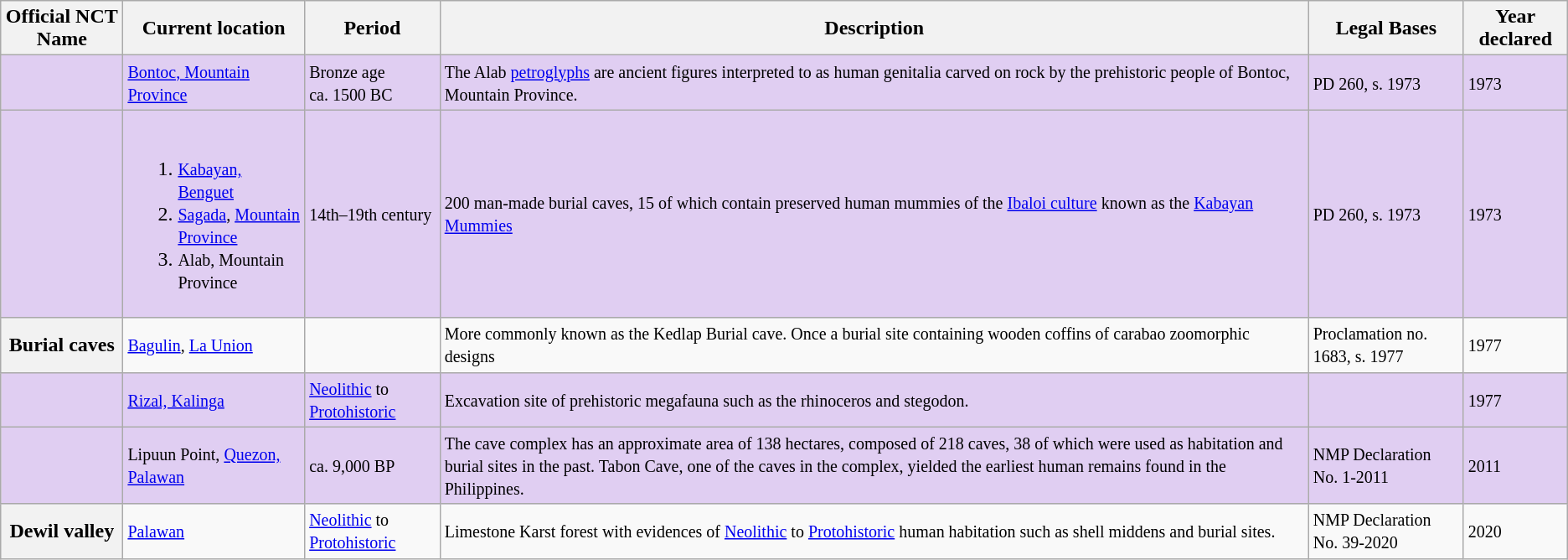<table class="wikitable sortable plainrowheaders toptextcells">
<tr>
<th>Official NCT Name</th>
<th>Current location</th>
<th>Period</th>
<th class="unsortable">Description</th>
<th>Legal Bases</th>
<th>Year declared</th>
</tr>
<tr style="background-color:#E0CEF2;">
<td></td>
<td><small><a href='#'>Bontoc, Mountain Province</a></small></td>
<td><small>Bronze age</small><br><small>ca. 1500 BC</small></td>
<td><small>The Alab <a href='#'>petroglyphs</a> are ancient figures interpreted to as human genitalia carved on rock by the prehistoric people of Bontoc, Mountain Province.</small></td>
<td><small>PD 260, s. 1973</small></td>
<td><small>1973</small></td>
</tr>
<tr style="background-color:#E0CEF2;">
<td></td>
<td><br><ol><li><small><a href='#'>Kabayan, Benguet</a></small></li><li><small><a href='#'>Sagada</a>, <a href='#'>Mountain Province</a></small></li><li><small>Alab, Mountain Province</small></li></ol></td>
<td><small>14th–19th century</small></td>
<td><small>200 man-made burial caves, 15 of which contain preserved human mummies of the <a href='#'>Ibaloi culture</a> known as the <a href='#'>Kabayan Mummies</a></small></td>
<td><small>PD 260, s. 1973</small></td>
<td><small>1973</small></td>
</tr>
<tr>
<th>Burial caves</th>
<td><small><a href='#'>Bagulin</a>, <a href='#'>La Union</a></small></td>
<td></td>
<td><small>More commonly known as the Kedlap Burial cave. Once a burial site containing wooden coffins of carabao zoomorphic designs</small></td>
<td><small>Proclamation no. 1683, s. 1977</small></td>
<td><small>1977</small></td>
</tr>
<tr style="background-color: #E0CEF2;">
<td></td>
<td><small><a href='#'>Rizal, Kalinga</a></small></td>
<td><small><a href='#'>Neolithic</a> to <a href='#'>Protohistoric</a></small></td>
<td><small>Excavation site of prehistoric megafauna such as the rhinoceros and stegodon.</small></td>
<td></td>
<td><small>1977</small></td>
</tr>
<tr style="background-color:#E0CEF2;">
<td scope="row"></td>
<td><small>Lipuun Point, <a href='#'>Quezon, Palawan</a></small></td>
<td><small>ca. 9,000 BP</small></td>
<td><small>The cave complex has an approximate area of 138 hectares, composed of 218 caves, 38 of which were used as habitation and burial sites in the past. Tabon Cave, one of the caves in the complex, yielded the earliest human remains found in the Philippines.</small></td>
<td><small>NMP Declaration No. 1-2011</small></td>
<td><small>2011</small></td>
</tr>
<tr>
<th>Dewil valley</th>
<td><small><a href='#'>Palawan</a></small></td>
<td><small><a href='#'>Neolithic</a> to <a href='#'>Protohistoric</a></small></td>
<td><small>Limestone Karst forest with evidences of <a href='#'>Neolithic</a> to <a href='#'>Protohistoric</a> human habitation such as shell middens and burial sites.</small></td>
<td><small>NMP Declaration No. 39-2020</small></td>
<td><small>2020</small></td>
</tr>
</table>
